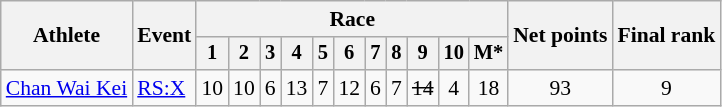<table class="wikitable" style="font-size:90%">
<tr>
<th rowspan="2">Athlete</th>
<th rowspan="2">Event</th>
<th colspan=11>Race</th>
<th rowspan=2>Net points</th>
<th rowspan=2>Final rank</th>
</tr>
<tr style="font-size:95%">
<th>1</th>
<th>2</th>
<th>3</th>
<th>4</th>
<th>5</th>
<th>6</th>
<th>7</th>
<th>8</th>
<th>9</th>
<th>10</th>
<th>M*</th>
</tr>
<tr align=center>
<td align=left><a href='#'>Chan Wai Kei</a></td>
<td align=left><a href='#'>RS:X</a></td>
<td>10</td>
<td>10</td>
<td>6</td>
<td>13</td>
<td>7</td>
<td>12</td>
<td>6</td>
<td>7</td>
<td><s>14</s></td>
<td>4</td>
<td>18</td>
<td>93</td>
<td>9</td>
</tr>
</table>
